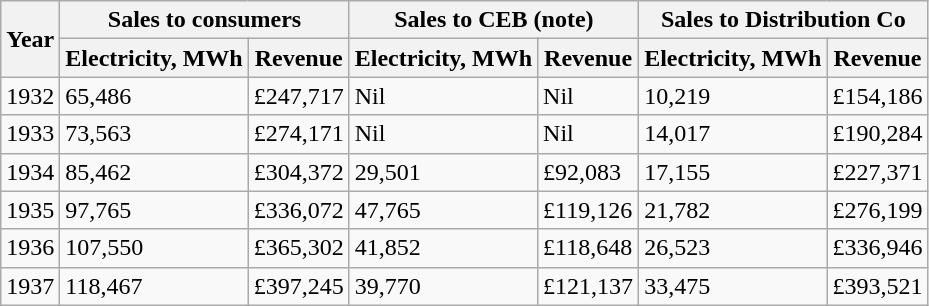<table class="wikitable">
<tr>
<th rowspan="2">Year</th>
<th colspan="2">Sales to consumers</th>
<th colspan="2">Sales to CEB (note)</th>
<th colspan="2">Sales to Distribution Co</th>
</tr>
<tr>
<th>Electricity, MWh</th>
<th>Revenue</th>
<th>Electricity, MWh</th>
<th>Revenue</th>
<th>Electricity, MWh</th>
<th>Revenue</th>
</tr>
<tr>
<td>1932</td>
<td>65,486</td>
<td>£247,717</td>
<td>Nil</td>
<td>Nil</td>
<td>10,219</td>
<td>£154,186</td>
</tr>
<tr>
<td>1933</td>
<td>73,563</td>
<td>£274,171</td>
<td>Nil</td>
<td>Nil</td>
<td>14,017</td>
<td>£190,284</td>
</tr>
<tr>
<td>1934</td>
<td>85,462</td>
<td>£304,372</td>
<td>29,501</td>
<td>£92,083</td>
<td>17,155</td>
<td>£227,371</td>
</tr>
<tr>
<td>1935</td>
<td>97,765</td>
<td>£336,072</td>
<td>47,765</td>
<td>£119,126</td>
<td>21,782</td>
<td>£276,199</td>
</tr>
<tr>
<td>1936</td>
<td>107,550</td>
<td>£365,302</td>
<td>41,852</td>
<td>£118,648</td>
<td>26,523</td>
<td>£336,946</td>
</tr>
<tr>
<td>1937</td>
<td>118,467</td>
<td>£397,245</td>
<td>39,770</td>
<td>£121,137</td>
<td>33,475</td>
<td>£393,521</td>
</tr>
</table>
